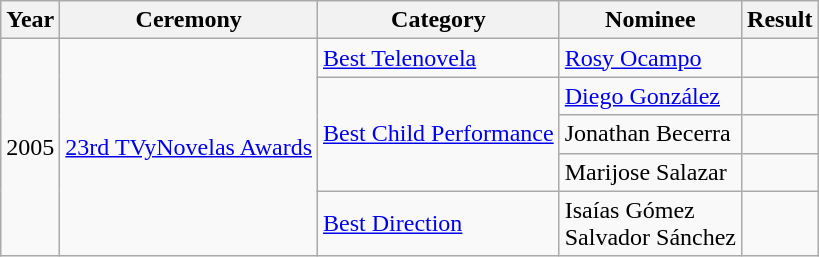<table class="wikitable">
<tr>
<th>Year</th>
<th>Ceremony</th>
<th>Category</th>
<th>Nominee</th>
<th>Result</th>
</tr>
<tr>
<td rowspan="5">2005</td>
<td rowspan="5"><a href='#'>23rd TVyNovelas Awards</a></td>
<td><a href='#'>Best Telenovela</a></td>
<td><a href='#'>Rosy Ocampo</a></td>
<td></td>
</tr>
<tr>
<td rowspan="3"><a href='#'>Best Child Performance</a></td>
<td><a href='#'>Diego González</a></td>
<td></td>
</tr>
<tr>
<td>Jonathan Becerra</td>
<td></td>
</tr>
<tr>
<td>Marijose Salazar</td>
<td></td>
</tr>
<tr>
<td><a href='#'>Best Direction</a></td>
<td>Isaías Gómez <br> Salvador Sánchez</td>
<td></td>
</tr>
</table>
